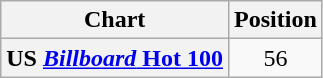<table class="wikitable plainrowheaders" style="text-align:center">
<tr>
<th>Chart</th>
<th>Position</th>
</tr>
<tr>
<th scope="row">US <a href='#'><em>Billboard</em> Hot 100</a></th>
<td style="text-align:center;">56</td>
</tr>
</table>
